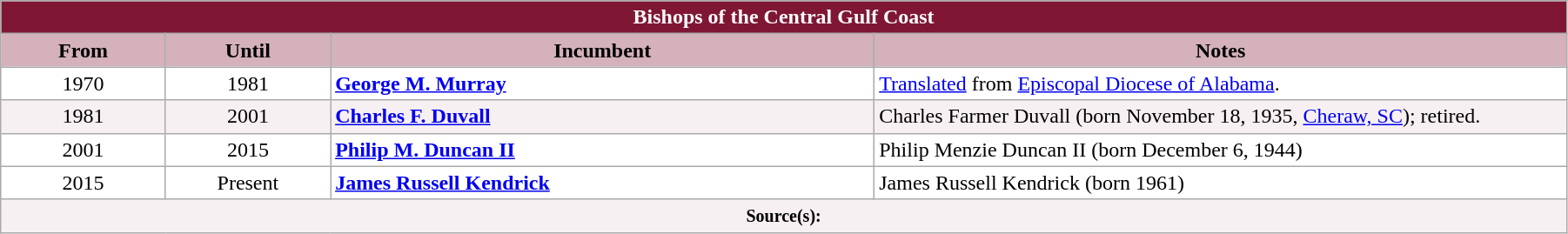<table class="wikitable" style="width: 95%;">
<tr>
<th colspan="4" style="background-color: #7F1734; color: white;">Bishops of the Central Gulf Coast</th>
</tr>
<tr>
<th style="background-color: #D4B1BB; width: 10%;">From</th>
<th style="background-color: #D4B1BB; width: 10%;">Until</th>
<th style="background-color: #D4B1BB; width: 33%;">Incumbent</th>
<th style="background-color: #D4B1BB; width: 42%;">Notes</th>
</tr>
<tr valign="top" style="background-color: white;">
<td style="text-align: center;">1970</td>
<td style="text-align: center;">1981</td>
<td><strong><a href='#'>George M. Murray</a></strong></td>
<td><a href='#'>Translated</a> from <a href='#'>Episcopal Diocese of Alabama</a>.</td>
</tr>
<tr valign="top" style="background-color: #F7F0F2;">
<td style="text-align: center;">1981</td>
<td style="text-align: center;">2001</td>
<td><strong><a href='#'>Charles F. Duvall</a></strong></td>
<td>Charles Farmer Duvall (born November 18, 1935, <a href='#'>Cheraw, SC</a>); retired.</td>
</tr>
<tr valign="top" style="background-color: white;">
<td style="text-align: center;">2001</td>
<td style="text-align: center;">2015</td>
<td><strong><a href='#'>Philip M. Duncan II</a></strong></td>
<td>Philip Menzie Duncan II (born December 6, 1944)</td>
</tr>
<tr valign="top" style="background-color: white;">
<td style="text-align: center;">2015</td>
<td style="text-align: center;">Present</td>
<td><strong><a href='#'>James Russell Kendrick</a></strong></td>
<td>James Russell Kendrick (born 1961)</td>
</tr>
<tr valign="top" style="background-color: #F7F0F2;">
<td colspan="4" style="text-align: center;"><small><strong>Source(s):</strong> </small></td>
</tr>
</table>
